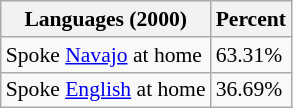<table class="wikitable sortable collapsible" style="font-size: 90%;">
<tr>
<th>Languages (2000) </th>
<th>Percent</th>
</tr>
<tr>
<td>Spoke <a href='#'>Navajo</a> at home</td>
<td>63.31%</td>
</tr>
<tr>
<td>Spoke <a href='#'>English</a> at home</td>
<td>36.69%</td>
</tr>
</table>
